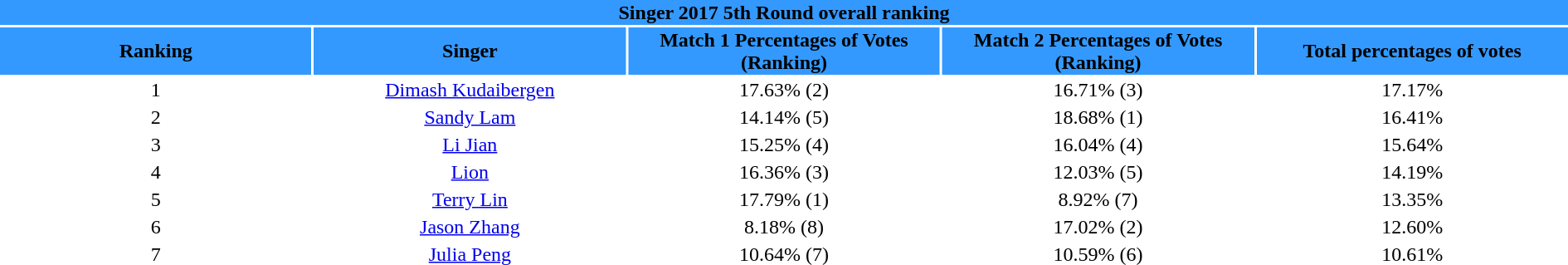<table class="wikitalble" width="100%" style="text-align:center">
<tr align=center style="background:#3399FF">
<td colspan="5"><div><strong>Singer 2017 5th Round overall ranking</strong></div></td>
</tr>
<tr align=center style="background:#3399FF">
<td style="width:20%"><strong>Ranking</strong></td>
<td style="width:20%"><strong>Singer</strong></td>
<td style="width:20%"><strong>Match 1 Percentages of Votes (Ranking)</strong></td>
<td style="width:20%"><strong>Match 2 Percentages of Votes (Ranking)</strong></td>
<td style="width:20%"><strong>Total percentages of votes</strong></td>
</tr>
<tr>
<td>1</td>
<td><a href='#'>Dimash Kudaibergen</a></td>
<td>17.63% (2)</td>
<td>16.71% (3)</td>
<td>17.17%</td>
</tr>
<tr>
<td>2</td>
<td><a href='#'>Sandy Lam</a></td>
<td>14.14% (5)</td>
<td>18.68% (1)</td>
<td>16.41%</td>
</tr>
<tr>
<td>3</td>
<td><a href='#'>Li Jian</a></td>
<td>15.25% (4)</td>
<td>16.04% (4)</td>
<td>15.64%</td>
</tr>
<tr>
<td>4</td>
<td><a href='#'>Lion</a></td>
<td>16.36% (3)</td>
<td>12.03% (5)</td>
<td>14.19%</td>
</tr>
<tr>
<td>5</td>
<td><a href='#'>Terry Lin</a></td>
<td>17.79% (1)</td>
<td>8.92% (7)</td>
<td>13.35%</td>
</tr>
<tr>
<td>6</td>
<td><a href='#'>Jason Zhang</a></td>
<td>8.18% (8)</td>
<td>17.02% (2)</td>
<td>12.60%</td>
</tr>
<tr>
<td>7</td>
<td><a href='#'>Julia Peng</a></td>
<td>10.64% (7)</td>
<td>10.59% (6)</td>
<td>10.61%</td>
</tr>
<tr>
</tr>
</table>
